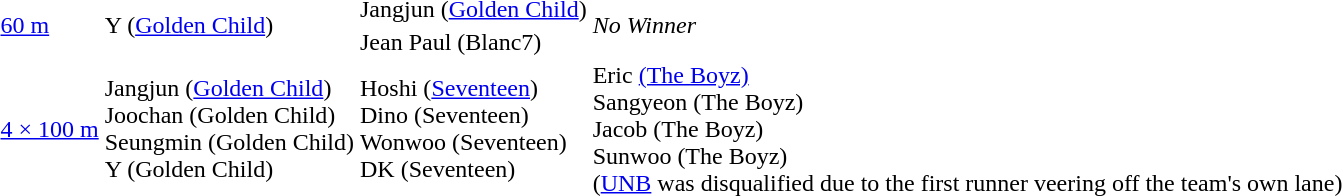<table>
<tr>
<td rowspan=2><a href='#'>60 m</a></td>
<td rowspan=2>Y (<a href='#'>Golden Child</a>)</td>
<td>Jangjun (<a href='#'>Golden Child</a>)</td>
<td rowspan=2><em>No Winner</em></td>
</tr>
<tr>
<td>Jean Paul (Blanc7)</td>
</tr>
<tr>
<td><a href='#'>4 × 100 m</a></td>
<td>Jangjun (<a href='#'>Golden Child</a>)<br>Joochan (Golden Child)<br>Seungmin (Golden Child)<br>Y (Golden Child)</td>
<td>Hoshi (<a href='#'>Seventeen</a>)<br>Dino (Seventeen)<br>Wonwoo (Seventeen)<br>DK (Seventeen)</td>
<td>Eric <a href='#'>(The Boyz)</a><br>Sangyeon (The Boyz)<br>Jacob (The Boyz)<br>Sunwoo (The Boyz)<br>(<a href='#'>UNB</a> was disqualified due to the first runner veering off the team's own lane)</td>
</tr>
</table>
